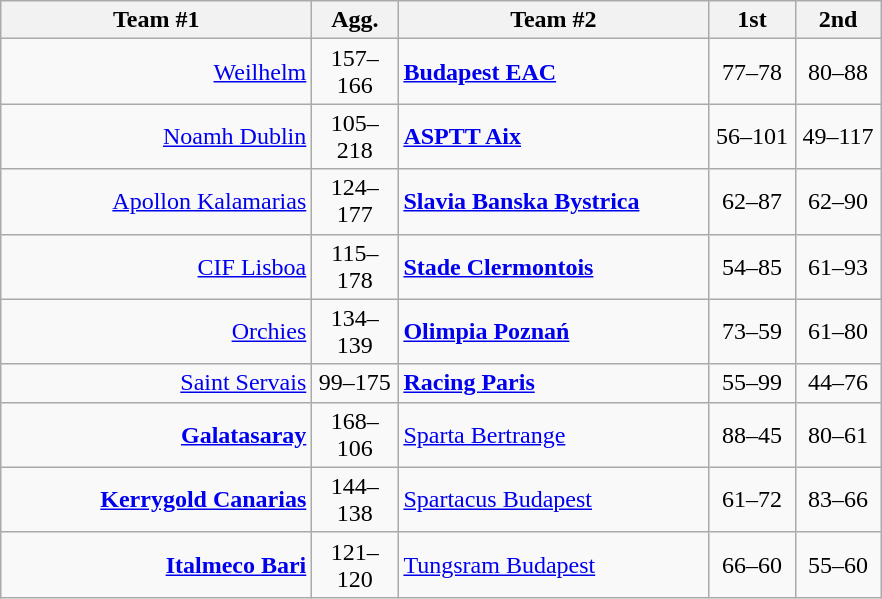<table class=wikitable style="text-align:center">
<tr>
<th width=200>Team #1</th>
<th width=50>Agg.</th>
<th width=200>Team #2</th>
<th width=50>1st</th>
<th width=50>2nd</th>
</tr>
<tr>
<td align=right><a href='#'>Weilhelm</a> </td>
<td>157–166</td>
<td align=left> <strong><a href='#'>Budapest EAC</a></strong></td>
<td align=center>77–78</td>
<td align=center>80–88</td>
</tr>
<tr>
<td align=right><a href='#'>Noamh Dublin</a> </td>
<td>105–218</td>
<td align=left> <strong><a href='#'>ASPTT Aix</a></strong></td>
<td align=center>56–101</td>
<td align=center>49–117</td>
</tr>
<tr>
<td align=right><a href='#'>Apollon Kalamarias</a> </td>
<td>124–177</td>
<td align=left> <strong><a href='#'>Slavia Banska Bystrica</a></strong></td>
<td align=center>62–87</td>
<td align=center>62–90</td>
</tr>
<tr>
<td align=right><a href='#'>CIF Lisboa</a> </td>
<td>115–178</td>
<td align=left> <strong><a href='#'>Stade Clermontois</a></strong></td>
<td align=center>54–85</td>
<td align=center>61–93</td>
</tr>
<tr>
<td align=right><a href='#'>Orchies</a> </td>
<td>134–139</td>
<td align=left> <strong><a href='#'>Olimpia Poznań</a></strong></td>
<td align=center>73–59</td>
<td align=center>61–80</td>
</tr>
<tr>
<td align=right><a href='#'>Saint Servais</a> </td>
<td>99–175</td>
<td align=left> <strong><a href='#'>Racing Paris</a></strong></td>
<td align=center>55–99</td>
<td align=center>44–76</td>
</tr>
<tr>
<td align=right><strong><a href='#'>Galatasaray</a></strong> </td>
<td>168–106</td>
<td align=left> <a href='#'>Sparta Bertrange</a></td>
<td align=center>88–45</td>
<td align=center>80–61</td>
</tr>
<tr>
<td align=right><strong><a href='#'>Kerrygold Canarias</a></strong> </td>
<td>144–138</td>
<td align=left> <a href='#'>Spartacus Budapest</a></td>
<td align=center>61–72</td>
<td align=center>83–66</td>
</tr>
<tr>
<td align=right><strong><a href='#'>Italmeco Bari</a></strong> </td>
<td>121–120</td>
<td align=left> <a href='#'>Tungsram Budapest</a></td>
<td align=center>66–60</td>
<td align=center>55–60</td>
</tr>
</table>
